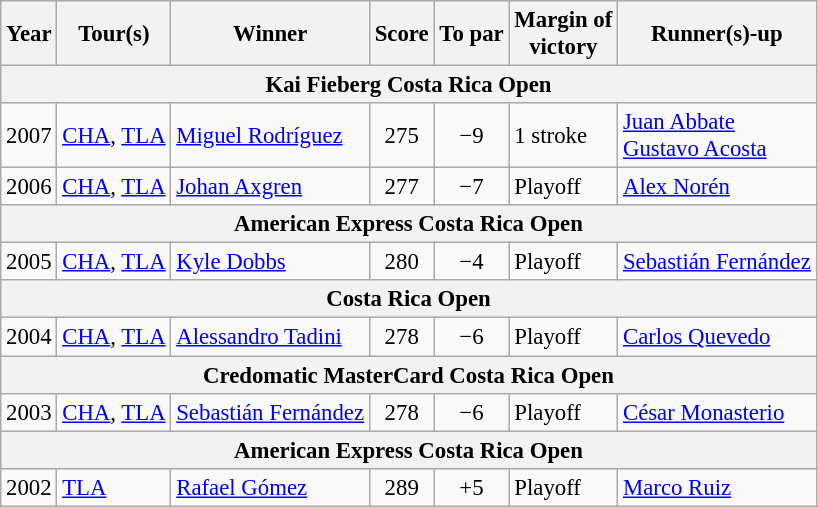<table class=wikitable style=font-size:95%>
<tr>
<th>Year</th>
<th>Tour(s)</th>
<th>Winner</th>
<th>Score</th>
<th>To par</th>
<th>Margin of<br>victory</th>
<th>Runner(s)-up</th>
</tr>
<tr>
<th colspan=7>Kai Fieberg Costa Rica Open</th>
</tr>
<tr>
<td>2007</td>
<td><a href='#'>CHA</a>, <a href='#'>TLA</a></td>
<td> <a href='#'>Miguel Rodríguez</a></td>
<td align=center>275</td>
<td align=center>−9</td>
<td>1 stroke</td>
<td> <a href='#'>Juan Abbate</a><br> <a href='#'>Gustavo Acosta</a></td>
</tr>
<tr>
<td>2006</td>
<td><a href='#'>CHA</a>, <a href='#'>TLA</a></td>
<td> <a href='#'>Johan Axgren</a></td>
<td align=center>277</td>
<td align=center>−7</td>
<td>Playoff</td>
<td> <a href='#'>Alex Norén</a></td>
</tr>
<tr>
<th colspan=7>American Express Costa Rica Open</th>
</tr>
<tr>
<td>2005</td>
<td><a href='#'>CHA</a>, <a href='#'>TLA</a></td>
<td> <a href='#'>Kyle Dobbs</a></td>
<td align=center>280</td>
<td align=center>−4</td>
<td>Playoff</td>
<td> <a href='#'>Sebastián Fernández</a></td>
</tr>
<tr>
<th colspan=7>Costa Rica Open</th>
</tr>
<tr>
<td>2004</td>
<td><a href='#'>CHA</a>, <a href='#'>TLA</a></td>
<td> <a href='#'>Alessandro Tadini</a></td>
<td align=center>278</td>
<td align=center>−6</td>
<td>Playoff</td>
<td> <a href='#'>Carlos Quevedo</a></td>
</tr>
<tr>
<th colspan=7>Credomatic MasterCard Costa Rica Open</th>
</tr>
<tr>
<td>2003</td>
<td><a href='#'>CHA</a>, <a href='#'>TLA</a></td>
<td> <a href='#'>Sebastián Fernández</a></td>
<td align=center>278</td>
<td align=center>−6</td>
<td>Playoff</td>
<td> <a href='#'>César Monasterio</a></td>
</tr>
<tr>
<th colspan=7>American Express Costa Rica Open</th>
</tr>
<tr>
<td>2002</td>
<td><a href='#'>TLA</a></td>
<td> <a href='#'>Rafael Gómez</a></td>
<td align=center>289</td>
<td align=center>+5</td>
<td>Playoff</td>
<td> <a href='#'>Marco Ruiz</a></td>
</tr>
</table>
